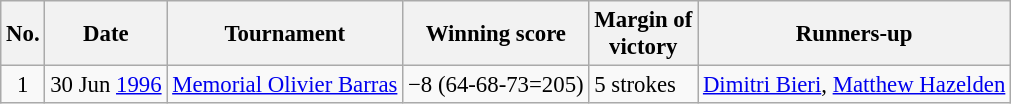<table class="wikitable" style="font-size:95%;">
<tr>
<th>No.</th>
<th>Date</th>
<th>Tournament</th>
<th>Winning score</th>
<th>Margin of<br>victory</th>
<th>Runners-up</th>
</tr>
<tr>
<td align=center>1</td>
<td align=right>30 Jun <a href='#'>1996</a></td>
<td><a href='#'>Memorial Olivier Barras</a></td>
<td>−8 (64-68-73=205)</td>
<td>5 strokes</td>
<td> <a href='#'>Dimitri Bieri</a>,  <a href='#'>Matthew Hazelden</a></td>
</tr>
</table>
